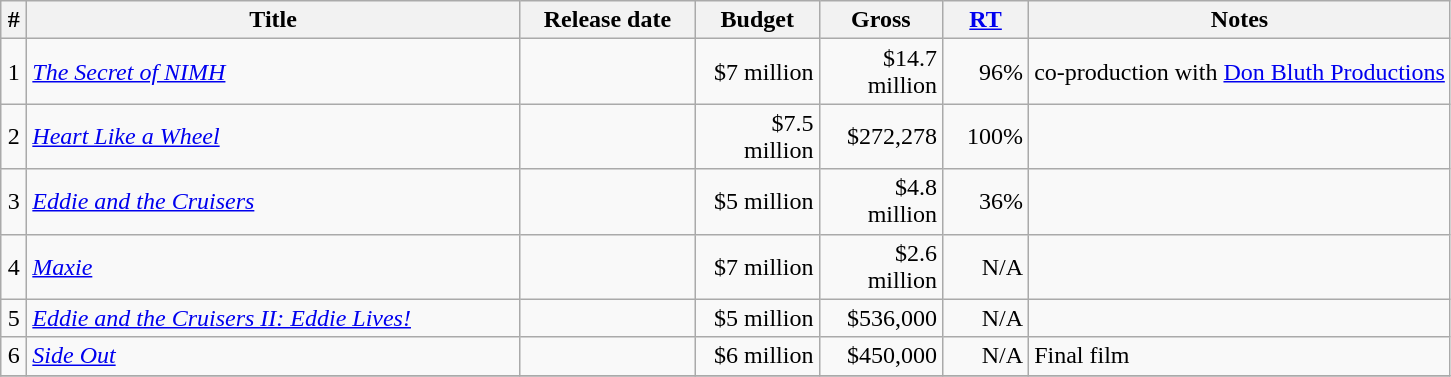<table class="wikitable sortable" style="text-align: right;">
<tr>
<th width=10>#</th>
<th style="width:321px;">Title</th>
<th style="width:110px;">Release date</th>
<th width=75>Budget</th>
<th width=75>Gross</th>
<th width=50><a href='#'>RT</a></th>
<th>Notes</th>
</tr>
<tr>
<td style="text-align:center;">1</td>
<td style="text-align:left;"><em><a href='#'>The Secret of NIMH</a></em></td>
<td></td>
<td>$7 million</td>
<td>$14.7 million</td>
<td>96%</td>
<td>co-production with <a href='#'>Don Bluth Productions</a></td>
</tr>
<tr>
<td style="text-align:center;">2</td>
<td style="text-align:left;"><em><a href='#'>Heart Like a Wheel</a></em></td>
<td></td>
<td>$7.5 million</td>
<td>$272,278</td>
<td>100%</td>
<td></td>
</tr>
<tr>
<td style="text-align:center;">3</td>
<td style="text-align:left;"><em><a href='#'>Eddie and the Cruisers</a></em></td>
<td></td>
<td>$5 million</td>
<td>$4.8 million</td>
<td>36%</td>
<td></td>
</tr>
<tr>
<td style="text-align:center;">4</td>
<td style="text-align:left;"><em><a href='#'>Maxie</a></em></td>
<td></td>
<td>$7 million</td>
<td>$2.6 million</td>
<td>N/A</td>
<td></td>
</tr>
<tr>
<td style="text-align:center;">5</td>
<td style="text-align:left;"><em><a href='#'>Eddie and the Cruisers II: Eddie Lives!</a></em></td>
<td></td>
<td>$5 million</td>
<td>$536,000</td>
<td>N/A</td>
<td></td>
</tr>
<tr>
<td style="text-align:center;">6</td>
<td style="text-align:left;"><em><a href='#'>Side Out</a></em></td>
<td></td>
<td>$6 million</td>
<td>$450,000</td>
<td>N/A</td>
<td style="text-align:left;">Final film</td>
</tr>
<tr>
</tr>
</table>
